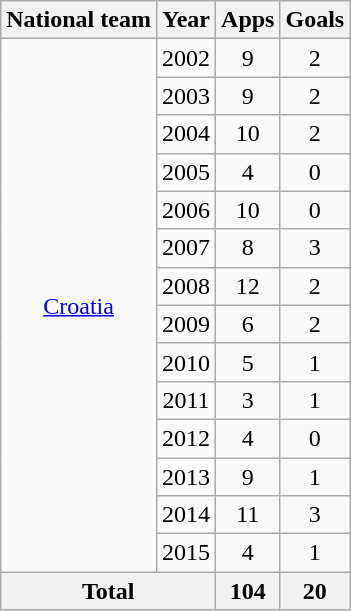<table class="wikitable" style="text-align:center">
<tr>
<th>National team</th>
<th>Year</th>
<th>Apps</th>
<th>Goals</th>
</tr>
<tr>
<td rowspan=14><a href='#'>Croatia</a></td>
<td>2002</td>
<td>9</td>
<td>2</td>
</tr>
<tr>
<td>2003</td>
<td>9</td>
<td>2</td>
</tr>
<tr>
<td>2004</td>
<td>10</td>
<td>2</td>
</tr>
<tr>
<td>2005</td>
<td>4</td>
<td>0</td>
</tr>
<tr>
<td>2006</td>
<td>10</td>
<td>0</td>
</tr>
<tr>
<td>2007</td>
<td>8</td>
<td>3</td>
</tr>
<tr>
<td>2008</td>
<td>12</td>
<td>2</td>
</tr>
<tr>
<td>2009</td>
<td>6</td>
<td>2</td>
</tr>
<tr>
<td>2010</td>
<td>5</td>
<td>1</td>
</tr>
<tr>
<td>2011</td>
<td>3</td>
<td>1</td>
</tr>
<tr>
<td>2012</td>
<td>4</td>
<td>0</td>
</tr>
<tr>
<td>2013</td>
<td>9</td>
<td>1</td>
</tr>
<tr>
<td>2014</td>
<td>11</td>
<td>3</td>
</tr>
<tr>
<td>2015</td>
<td>4</td>
<td>1</td>
</tr>
<tr>
<th colspan=2>Total</th>
<th>104</th>
<th>20</th>
</tr>
</table>
